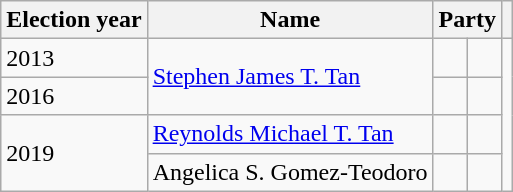<table class="wikitable">
<tr>
<th>Election year</th>
<th>Name</th>
<th colspan="2">Party</th>
<th></th>
</tr>
<tr>
<td>2013</td>
<td rowspan="2"><a href='#'>Stephen James T. Tan</a></td>
<td></td>
<td></td>
</tr>
<tr>
<td>2016</td>
<td></td>
<td></td>
</tr>
<tr>
<td rowspan="2">2019</td>
<td><a href='#'>Reynolds Michael T. Tan</a></td>
<td></td>
<td></td>
</tr>
<tr>
<td>Angelica S. Gomez-Teodoro</td>
<td></td>
<td></td>
</tr>
</table>
